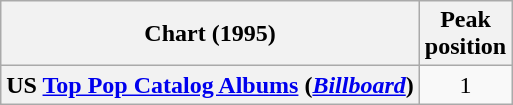<table class="wikitable sortable plainrowheaders" style="text-align:center">
<tr>
<th scope="col">Chart (1995)</th>
<th scope="col">Peak<br>position</th>
</tr>
<tr>
<th scope="row">US <a href='#'>Top Pop Catalog Albums</a> (<em><a href='#'>Billboard</a></em>)</th>
<td align="center">1</td>
</tr>
</table>
